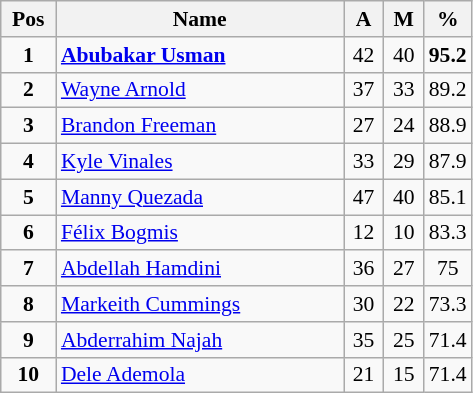<table class="wikitable" style="text-align:center; font-size:90%;">
<tr>
<th width=30px>Pos</th>
<th width=185px>Name</th>
<th width=20px>A</th>
<th width=20px>M</th>
<th width=25px>%</th>
</tr>
<tr>
<td><strong>1</strong></td>
<td align=left> <strong><a href='#'>Abubakar Usman</a></strong></td>
<td>42</td>
<td>40</td>
<td><strong>95.2</strong></td>
</tr>
<tr>
<td><strong>2</strong></td>
<td align=left> <a href='#'>Wayne Arnold</a></td>
<td>37</td>
<td>33</td>
<td>89.2</td>
</tr>
<tr>
<td><strong>3</strong></td>
<td align=left> <a href='#'>Brandon Freeman</a></td>
<td>27</td>
<td>24</td>
<td>88.9</td>
</tr>
<tr>
<td><strong>4</strong></td>
<td align=left> <a href='#'>Kyle Vinales</a></td>
<td>33</td>
<td>29</td>
<td>87.9</td>
</tr>
<tr>
<td><strong>5</strong></td>
<td align=left> <a href='#'>Manny Quezada</a></td>
<td>47</td>
<td>40</td>
<td>85.1</td>
</tr>
<tr>
<td><strong>6</strong></td>
<td align=left> <a href='#'>Félix Bogmis</a></td>
<td>12</td>
<td>10</td>
<td>83.3</td>
</tr>
<tr>
<td><strong>7</strong></td>
<td align=left> <a href='#'>Abdellah Hamdini</a></td>
<td>36</td>
<td>27</td>
<td>75</td>
</tr>
<tr>
<td><strong>8</strong></td>
<td align=left> <a href='#'>Markeith Cummings</a></td>
<td>30</td>
<td>22</td>
<td>73.3</td>
</tr>
<tr>
<td><strong>9</strong></td>
<td align=left> <a href='#'>Abderrahim Najah</a></td>
<td>35</td>
<td>25</td>
<td>71.4</td>
</tr>
<tr>
<td><strong>10</strong></td>
<td align=left> <a href='#'>Dele Ademola</a></td>
<td>21</td>
<td>15</td>
<td>71.4</td>
</tr>
</table>
